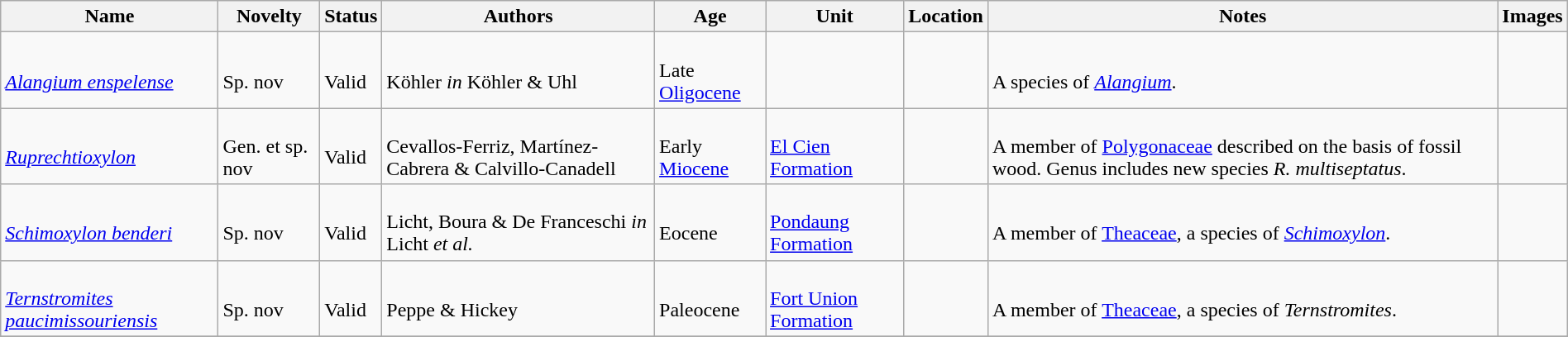<table class="wikitable sortable" align="center" width="100%">
<tr>
<th>Name</th>
<th>Novelty</th>
<th>Status</th>
<th>Authors</th>
<th>Age</th>
<th>Unit</th>
<th>Location</th>
<th>Notes</th>
<th>Images</th>
</tr>
<tr>
<td><br><em><a href='#'>Alangium enspelense</a></em></td>
<td><br>Sp. nov</td>
<td><br>Valid</td>
<td><br>Köhler <em>in</em> Köhler & Uhl</td>
<td><br>Late <a href='#'>Oligocene</a></td>
<td></td>
<td><br></td>
<td><br>A species of <em><a href='#'>Alangium</a></em>.</td>
<td></td>
</tr>
<tr>
<td><br><em><a href='#'>Ruprechtioxylon</a></em></td>
<td><br>Gen. et sp. nov</td>
<td><br>Valid</td>
<td><br>Cevallos-Ferriz, Martínez-Cabrera & Calvillo-Canadell</td>
<td><br>Early <a href='#'>Miocene</a></td>
<td><br><a href='#'>El Cien Formation</a></td>
<td><br></td>
<td><br>A member of <a href='#'>Polygonaceae</a> described on the basis of fossil wood. Genus includes new species <em>R. multiseptatus</em>.</td>
<td></td>
</tr>
<tr>
<td><br><em><a href='#'>Schimoxylon benderi</a></em></td>
<td><br>Sp. nov</td>
<td><br>Valid</td>
<td><br>Licht, Boura & De Franceschi <em>in</em> Licht <em>et al.</em></td>
<td><br>Eocene</td>
<td><br><a href='#'>Pondaung Formation</a></td>
<td><br></td>
<td><br>A member of <a href='#'>Theaceae</a>, a species of <em><a href='#'>Schimoxylon</a></em>.</td>
<td></td>
</tr>
<tr>
<td><br><em><a href='#'>Ternstromites paucimissouriensis</a></em></td>
<td><br>Sp. nov</td>
<td><br>Valid</td>
<td><br>Peppe & Hickey</td>
<td><br>Paleocene</td>
<td><br><a href='#'>Fort Union Formation</a></td>
<td><br></td>
<td><br>A member of <a href='#'>Theaceae</a>, a species of <em>Ternstromites</em>.</td>
<td></td>
</tr>
<tr>
</tr>
</table>
